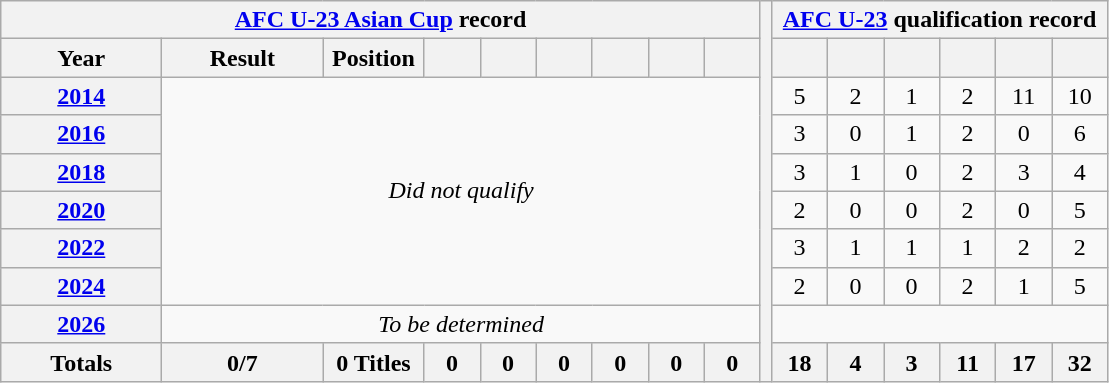<table class="wikitable collapsible" style="text-align: center;">
<tr>
<th colspan=9><a href='#'>AFC U-23 Asian Cup</a> record</th>
<th style="width:1%;" rowspan="10"></th>
<th colspan=6><a href='#'>AFC U-23</a> qualification record</th>
</tr>
<tr>
<th style="width:100px;">Year</th>
<th style="width:100px;">Result</th>
<th style="width:60px;">Position</th>
<th style="width:30px;"></th>
<th style="width:30px;"></th>
<th style="width:30px;"></th>
<th style="width:30px;"></th>
<th style="width:30px;"></th>
<th style="width:30px;"></th>
<th style="width:30px;"></th>
<th style="width:30px;"></th>
<th style="width:30px;"></th>
<th style="width:30px;"></th>
<th style="width:30px;"></th>
<th style="width:30px;"></th>
</tr>
<tr>
<th scope=row> <a href='#'>2014</a></th>
<td rowspan=6 colspan=8><em>Did not qualify</em></td>
<td>5</td>
<td>2</td>
<td>1</td>
<td>2</td>
<td>11</td>
<td>10</td>
</tr>
<tr>
<th scope=row> <a href='#'>2016</a></th>
<td>3</td>
<td>0</td>
<td>1</td>
<td>2</td>
<td>0</td>
<td>6</td>
</tr>
<tr>
<th scope=row> <a href='#'>2018</a></th>
<td>3</td>
<td>1</td>
<td>0</td>
<td>2</td>
<td>3</td>
<td>4</td>
</tr>
<tr>
<th scope=row> <a href='#'>2020</a></th>
<td>2</td>
<td>0</td>
<td>0</td>
<td>2</td>
<td>0</td>
<td>5</td>
</tr>
<tr>
<th scope=row> <a href='#'>2022</a></th>
<td>3</td>
<td>1</td>
<td>1</td>
<td>1</td>
<td>2</td>
<td>2</td>
</tr>
<tr>
<th scope=row> <a href='#'>2024</a></th>
<td>2</td>
<td>0</td>
<td>0</td>
<td>2</td>
<td>1</td>
<td>5</td>
</tr>
<tr>
<th scope=row> <a href='#'>2026</a></th>
<td colspan=8><em>To be determined</em></td>
</tr>
<tr>
<th><strong>Totals</strong></th>
<th>0/7</th>
<th>0 Titles</th>
<th>0</th>
<th>0</th>
<th>0</th>
<th>0</th>
<th>0</th>
<th>0</th>
<th>18</th>
<th>4</th>
<th>3</th>
<th>11</th>
<th>17</th>
<th>32</th>
</tr>
</table>
